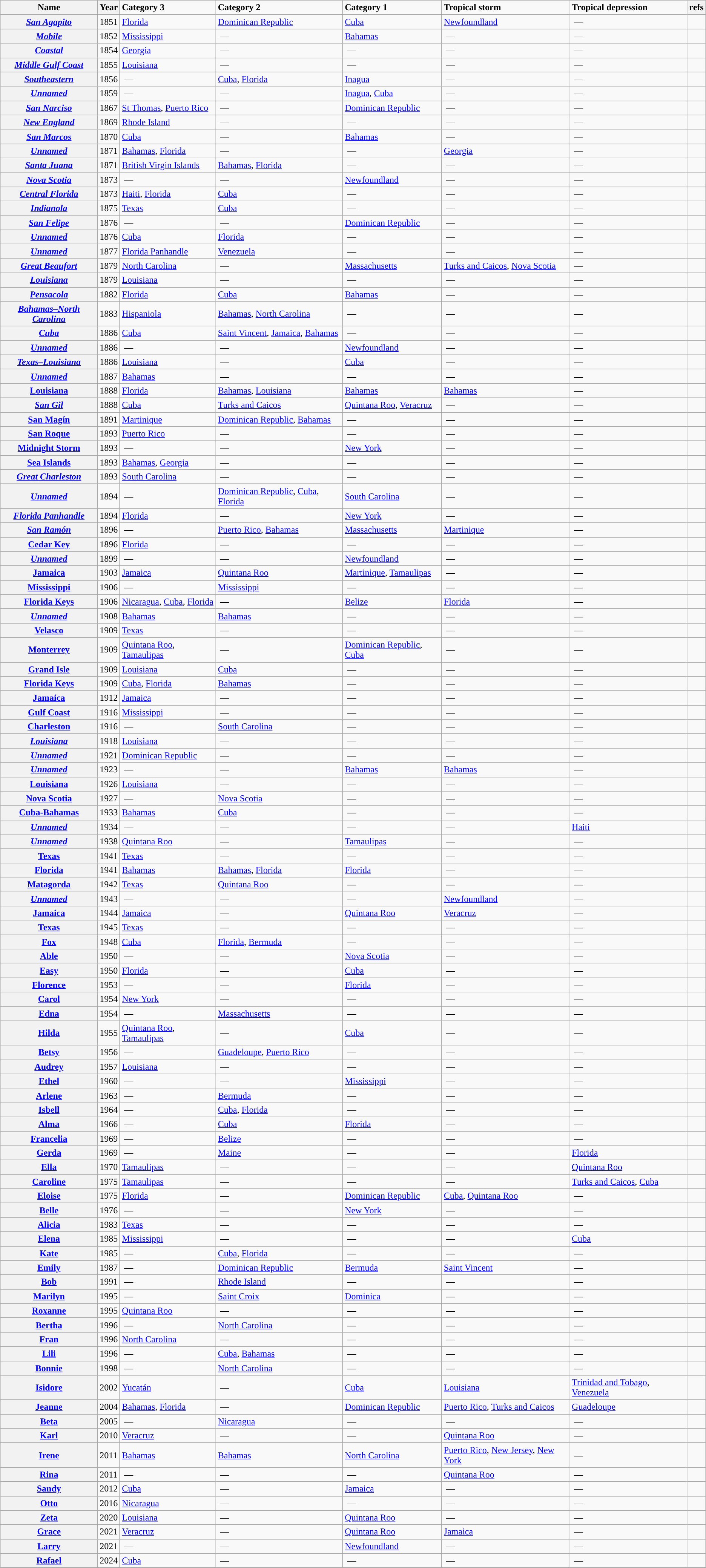<table class="wikitable plainrowheaders sortable">
<tr>
<th scope="col">Name</th>
<th scope="col">Year</th>
<td><strong>Category 3</strong></td>
<td><strong>Category 2</strong></td>
<td><strong>Category 1</strong></td>
<td><strong>Tropical storm</strong></td>
<td><strong>Tropical depression</strong></td>
<th scope="col" class="unsortable">refs</th>
</tr>
<tr>
<th scope="row"><a href='#'><em>San Agapito</em></a></th>
<td>1851</td>
<td><a href='#'>Florida</a></td>
<td><a href='#'>Dominican Republic</a></td>
<td><a href='#'>Cuba</a></td>
<td><a href='#'>Newfoundland</a></td>
<td> —</td>
<td></td>
</tr>
<tr>
<th scope="row"><a href='#'><em>Mobile</em></a></th>
<td>1852</td>
<td><a href='#'>Mississippi</a></td>
<td> —</td>
<td><a href='#'>Bahamas</a></td>
<td> —</td>
<td> —</td>
<td></td>
</tr>
<tr>
<th scope="row"><a href='#'><em>Coastal</em></a></th>
<td>1854</td>
<td><a href='#'>Georgia</a></td>
<td> —</td>
<td> —</td>
<td> —</td>
<td> —</td>
<td></td>
</tr>
<tr>
<th scope="row"><a href='#'><em>Middle Gulf Coast</em></a></th>
<td>1855</td>
<td><a href='#'>Louisiana</a></td>
<td> —</td>
<td> —</td>
<td> —</td>
<td> —</td>
<td></td>
</tr>
<tr>
<th scope="row"><a href='#'><em>Southeastern</em></a></th>
<td>1856</td>
<td> —</td>
<td><a href='#'>Cuba</a>, <a href='#'>Florida</a></td>
<td><a href='#'>Inagua</a></td>
<td> —</td>
<td> —</td>
<td></td>
</tr>
<tr>
<th scope="row"><a href='#'><em>Unnamed</em></a></th>
<td>1859</td>
<td> —</td>
<td> —</td>
<td><a href='#'>Inagua</a>, <a href='#'>Cuba</a></td>
<td> —</td>
<td> —</td>
<td></td>
</tr>
<tr>
<th scope="row"><a href='#'><em>San Narciso</em></a></th>
<td>1867</td>
<td><a href='#'>St Thomas</a>, <a href='#'>Puerto Rico</a></td>
<td> —</td>
<td><a href='#'>Dominican Republic</a></td>
<td> —</td>
<td> —</td>
<td></td>
</tr>
<tr>
<th scope="row"><a href='#'><em>New England</em></a></th>
<td>1869</td>
<td><a href='#'>Rhode Island</a></td>
<td> —</td>
<td> —</td>
<td> —</td>
<td> —</td>
<td></td>
</tr>
<tr>
<th scope="row"><a href='#'><em>San Marcos</em></a></th>
<td>1870</td>
<td><a href='#'>Cuba</a></td>
<td> —</td>
<td><a href='#'>Bahamas</a></td>
<td> —</td>
<td> —</td>
<td></td>
</tr>
<tr>
<th scope="row"><a href='#'><em>Unnamed</em></a></th>
<td>1871</td>
<td><a href='#'>Bahamas</a>, <a href='#'>Florida</a></td>
<td> —</td>
<td> —</td>
<td><a href='#'>Georgia</a></td>
<td> —</td>
<td></td>
</tr>
<tr>
<th scope="row"><a href='#'><em>Santa Juana</em></a></th>
<td>1871</td>
<td><a href='#'>British Virgin Islands</a></td>
<td><a href='#'>Bahamas</a>, <a href='#'>Florida</a></td>
<td> —</td>
<td> —</td>
<td> —</td>
<td></td>
</tr>
<tr>
<th scope="row"><a href='#'><em>Nova Scotia</em></a></th>
<td>1873</td>
<td> —</td>
<td> —</td>
<td><a href='#'>Newfoundland</a></td>
<td> —</td>
<td> —</td>
<td></td>
</tr>
<tr>
<th scope="row"><a href='#'><em>Central Florida</em></a></th>
<td>1873</td>
<td><a href='#'>Haiti</a>, <a href='#'>Florida</a></td>
<td><a href='#'>Cuba</a></td>
<td> —</td>
<td> —</td>
<td> —</td>
<td></td>
</tr>
<tr>
<th scope="row"><a href='#'><em>Indianola</em></a></th>
<td>1875</td>
<td><a href='#'>Texas</a></td>
<td><a href='#'>Cuba</a></td>
<td> —</td>
<td> —</td>
<td> —</td>
<td></td>
</tr>
<tr>
<th scope="row"><a href='#'><em>San Felipe</em></a></th>
<td>1876</td>
<td> —</td>
<td> —</td>
<td><a href='#'>Dominican Republic</a></td>
<td> —</td>
<td> —</td>
<td></td>
</tr>
<tr>
<th scope="row"><a href='#'><em>Unnamed</em></a></th>
<td>1876</td>
<td><a href='#'>Cuba</a></td>
<td><a href='#'>Florida</a></td>
<td> —</td>
<td> —</td>
<td> —</td>
<td></td>
</tr>
<tr>
<th scope="row"><a href='#'><em>Unnamed</em></a></th>
<td>1877</td>
<td><a href='#'>Florida Panhandle</a></td>
<td><a href='#'>Venezuela</a></td>
<td> —</td>
<td> —</td>
<td> —</td>
<td></td>
</tr>
<tr>
<th scope="row"><a href='#'><em>Great Beaufort</em></a></th>
<td>1879</td>
<td><a href='#'>North Carolina</a></td>
<td> —</td>
<td><a href='#'>Massachusetts</a></td>
<td><a href='#'>Turks and Caicos</a>, <a href='#'>Nova Scotia</a></td>
<td> —</td>
<td></td>
</tr>
<tr>
<th scope="row"><a href='#'><em>Louisiana</em></a></th>
<td>1879</td>
<td><a href='#'>Louisiana</a></td>
<td> —</td>
<td> —</td>
<td> —</td>
<td> —</td>
<td></td>
</tr>
<tr>
<th scope="row"><a href='#'><em>Pensacola</em></a></th>
<td>1882</td>
<td><a href='#'>Florida</a></td>
<td><a href='#'>Cuba</a></td>
<td><a href='#'>Bahamas</a></td>
<td> —</td>
<td> —</td>
<td></td>
</tr>
<tr>
<th scope="row"><a href='#'><em>Bahamas–North Carolina</em></a></th>
<td>1883</td>
<td><a href='#'>Hispaniola</a></td>
<td><a href='#'>Bahamas</a>, <a href='#'>North Carolina</a></td>
<td> —</td>
<td> —</td>
<td> —</td>
<td></td>
</tr>
<tr>
<th scope="row"><a href='#'><em>Cuba</em></a></th>
<td>1886</td>
<td><a href='#'>Cuba</a></td>
<td><a href='#'>Saint Vincent</a>, <a href='#'>Jamaica</a>, <a href='#'>Bahamas</a></td>
<td> —</td>
<td> —</td>
<td> —</td>
<td></td>
</tr>
<tr>
<th scope="row"><a href='#'><em>Unnamed</em></a></th>
<td>1886</td>
<td> —</td>
<td> —</td>
<td><a href='#'>Newfoundland</a></td>
<td> —</td>
<td> —</td>
<td></td>
</tr>
<tr>
<th scope="row"><a href='#'><em>Texas–Louisiana</em></a></th>
<td>1886</td>
<td><a href='#'>Louisiana</a></td>
<td> —</td>
<td><a href='#'>Cuba</a></td>
<td> —</td>
<td> —</td>
<td></td>
</tr>
<tr>
<th scope="row"><a href='#'><em>Unnamed</em></a></th>
<td>1887</td>
<td><a href='#'>Bahamas</a></td>
<td> —</td>
<td> —</td>
<td> —</td>
<td> —</td>
<td></td>
</tr>
<tr>
<th scope="row"><a href='#'>Louisiana</a></th>
<td>1888</td>
<td><a href='#'>Florida</a></td>
<td><a href='#'>Bahamas</a>, <a href='#'>Louisiana</a></td>
<td><a href='#'>Bahamas</a></td>
<td><a href='#'>Bahamas</a></td>
<td> —</td>
<td></td>
</tr>
<tr>
<th scope="row"><a href='#'><em>San Gil</em></a></th>
<td>1888</td>
<td><a href='#'>Cuba</a></td>
<td><a href='#'>Turks and Caicos</a></td>
<td><a href='#'>Quintana Roo</a>, <a href='#'>Veracruz</a></td>
<td> —</td>
<td> —</td>
<td></td>
</tr>
<tr>
<th scope="row"><a href='#'>San Magín</a></th>
<td>1891</td>
<td><a href='#'>Martinique</a></td>
<td><a href='#'>Dominican Republic</a>, <a href='#'>Bahamas</a></td>
<td> —</td>
<td> —</td>
<td> —</td>
<td></td>
</tr>
<tr>
<th scope="row"><a href='#'>San Roque</a></th>
<td>1893</td>
<td><a href='#'>Puerto Rico</a></td>
<td> —</td>
<td> —</td>
<td> —</td>
<td> —</td>
<td></td>
</tr>
<tr>
<th scope="row"><a href='#'>Midnight Storm</a></th>
<td>1893</td>
<td> —</td>
<td> —</td>
<td><a href='#'>New York</a></td>
<td> —</td>
<td> —</td>
<td></td>
</tr>
<tr>
<th scope="row"><a href='#'>Sea Islands</a></th>
<td>1893</td>
<td><a href='#'>Bahamas</a>, <a href='#'>Georgia</a></td>
<td> —</td>
<td> —</td>
<td> —</td>
<td> —</td>
<td></td>
</tr>
<tr>
<th scope="row"><a href='#'><em>Great Charleston</em></a></th>
<td>1893</td>
<td><a href='#'>South Carolina</a></td>
<td> —</td>
<td> —</td>
<td> —</td>
<td> —</td>
<td></td>
</tr>
<tr>
<th scope="row"><a href='#'><em>Unnamed</em></a></th>
<td>1894</td>
<td> —</td>
<td><a href='#'>Dominican Republic</a>, <a href='#'>Cuba</a>, <a href='#'>Florida</a></td>
<td><a href='#'>South Carolina</a></td>
<td> —</td>
<td> —</td>
<td></td>
</tr>
<tr>
<th scope="row"><a href='#'><em>Florida Panhandle</em></a></th>
<td>1894</td>
<td><a href='#'>Florida</a></td>
<td> —</td>
<td><a href='#'>New York</a></td>
<td> —</td>
<td> —</td>
<td></td>
</tr>
<tr>
<th scope="row"><a href='#'><em>San Ramón</em></a></th>
<td>1896</td>
<td> —</td>
<td><a href='#'>Puerto Rico</a>, <a href='#'>Bahamas</a></td>
<td><a href='#'>Massachusetts</a></td>
<td><a href='#'>Martinique</a></td>
<td> —</td>
<td></td>
</tr>
<tr>
<th scope="row"><a href='#'>Cedar Key</a></th>
<td>1896</td>
<td><a href='#'>Florida</a></td>
<td> —</td>
<td> —</td>
<td> —</td>
<td> —</td>
<td></td>
</tr>
<tr>
<th scope="row"><a href='#'><em>Unnamed</em></a></th>
<td>1899</td>
<td> —</td>
<td> —</td>
<td><a href='#'>Newfoundland</a></td>
<td> —</td>
<td> —</td>
<td></td>
</tr>
<tr>
<th scope="row"><a href='#'>Jamaica</a></th>
<td>1903</td>
<td><a href='#'>Jamaica</a></td>
<td><a href='#'>Quintana Roo</a></td>
<td><a href='#'>Martinique</a>, <a href='#'>Tamaulipas</a></td>
<td> —</td>
<td> —</td>
<td></td>
</tr>
<tr>
<th scope="row"><a href='#'>Mississippi</a></th>
<td>1906</td>
<td> —</td>
<td><a href='#'>Mississippi</a></td>
<td> —</td>
<td> —</td>
<td> —</td>
<td></td>
</tr>
<tr>
<th scope="row"><a href='#'>Florida Keys</a></th>
<td>1906</td>
<td><a href='#'>Nicaragua</a>, <a href='#'>Cuba</a>, <a href='#'>Florida</a></td>
<td> —</td>
<td><a href='#'>Belize</a></td>
<td><a href='#'>Florida</a></td>
<td> —</td>
<td></td>
</tr>
<tr>
<th scope="row"><a href='#'><em>Unnamed</em></a></th>
<td>1908</td>
<td><a href='#'>Bahamas</a></td>
<td><a href='#'>Bahamas</a></td>
<td> —</td>
<td> —</td>
<td> —</td>
<td></td>
</tr>
<tr>
<th scope="row"><a href='#'>Velasco</a></th>
<td>1909</td>
<td><a href='#'>Texas</a></td>
<td> —</td>
<td> —</td>
<td> —</td>
<td> —</td>
<td></td>
</tr>
<tr>
<th scope="row"><a href='#'>Monterrey</a></th>
<td>1909</td>
<td><a href='#'>Quintana Roo</a>, <a href='#'>Tamaulipas</a></td>
<td> —</td>
<td><a href='#'>Dominican Republic</a>, <a href='#'>Cuba</a></td>
<td> —</td>
<td> —</td>
<td></td>
</tr>
<tr>
<th scope="row"><a href='#'>Grand Isle</a></th>
<td>1909</td>
<td><a href='#'>Louisiana</a></td>
<td><a href='#'>Cuba</a></td>
<td> —</td>
<td> —</td>
<td> —</td>
<td></td>
</tr>
<tr>
<th scope="row"><a href='#'>Florida Keys</a></th>
<td>1909</td>
<td><a href='#'>Cuba</a>, <a href='#'>Florida</a></td>
<td><a href='#'>Bahamas</a></td>
<td> —</td>
<td> —</td>
<td> —</td>
<td></td>
</tr>
<tr>
<th scope="row"><a href='#'>Jamaica</a></th>
<td>1912</td>
<td><a href='#'>Jamaica</a></td>
<td> —</td>
<td> —</td>
<td> —</td>
<td> —</td>
<td></td>
</tr>
<tr>
<th scope="row"><a href='#'>Gulf Coast</a></th>
<td>1916</td>
<td><a href='#'>Mississippi</a></td>
<td> —</td>
<td> —</td>
<td> —</td>
<td> —</td>
<td></td>
</tr>
<tr>
<th scope="row"><a href='#'>Charleston</a></th>
<td>1916</td>
<td> —</td>
<td><a href='#'>South Carolina</a></td>
<td> —</td>
<td> —</td>
<td> —</td>
<td></td>
</tr>
<tr>
<th scope="row"><a href='#'><em>Louisiana</em></a></th>
<td>1918</td>
<td><a href='#'>Louisiana</a></td>
<td> —</td>
<td> —</td>
<td> —</td>
<td> —</td>
<td></td>
</tr>
<tr>
<th scope="row"><a href='#'><em>Unnamed</em></a></th>
<td>1921</td>
<td><a href='#'>Dominican Republic</a></td>
<td> —</td>
<td> —</td>
<td> —</td>
<td> —</td>
<td></td>
</tr>
<tr>
<th scope="row"><a href='#'><em>Unnamed</em></a></th>
<td>1923</td>
<td> —</td>
<td> —</td>
<td><a href='#'>Bahamas</a></td>
<td><a href='#'>Bahamas</a></td>
<td> —</td>
<td></td>
</tr>
<tr>
<th scope="row"><a href='#'>Louisiana</a></th>
<td>1926</td>
<td><a href='#'>Louisiana</a></td>
<td> —</td>
<td> —</td>
<td> —</td>
<td> —</td>
<td></td>
</tr>
<tr>
<th scope="row"><a href='#'>Nova Scotia</a></th>
<td>1927</td>
<td> —</td>
<td><a href='#'>Nova Scotia</a></td>
<td> —</td>
<td> —</td>
<td> —</td>
<td></td>
</tr>
<tr>
<th scope="row"><a href='#'>Cuba-Bahamas</a></th>
<td>1933</td>
<td><a href='#'>Bahamas</a></td>
<td><a href='#'>Cuba</a></td>
<td> —</td>
<td> —</td>
<td> —</td>
<td></td>
</tr>
<tr>
<th scope="row"><a href='#'><em>Unnamed</em></a></th>
<td>1934</td>
<td> —</td>
<td> —</td>
<td> —</td>
<td> —</td>
<td><a href='#'>Haiti</a></td>
<td></td>
</tr>
<tr>
<th scope="row"><a href='#'><em>Unnamed</em></a></th>
<td>1938</td>
<td><a href='#'>Quintana Roo</a></td>
<td> —</td>
<td><a href='#'>Tamaulipas</a></td>
<td> —</td>
<td> —</td>
<td></td>
</tr>
<tr>
<th scope="row"><a href='#'>Texas</a></th>
<td>1941</td>
<td><a href='#'>Texas</a></td>
<td> —</td>
<td> —</td>
<td> —</td>
<td> —</td>
<td></td>
</tr>
<tr>
<th scope="row"><a href='#'>Florida</a></th>
<td>1941</td>
<td><a href='#'>Bahamas</a></td>
<td><a href='#'>Bahamas</a>, <a href='#'>Florida</a></td>
<td><a href='#'>Florida</a></td>
<td> —</td>
<td> —</td>
<td></td>
</tr>
<tr>
<th scope="row"><a href='#'>Matagorda</a></th>
<td>1942</td>
<td><a href='#'>Texas</a></td>
<td><a href='#'>Quintana Roo</a></td>
<td> —</td>
<td> —</td>
<td> —</td>
<td></td>
</tr>
<tr>
<th scope="row"><a href='#'><em>Unnamed</em></a></th>
<td>1943</td>
<td> —</td>
<td> —</td>
<td> —</td>
<td><a href='#'>Newfoundland</a></td>
<td> —</td>
<td></td>
</tr>
<tr>
<th scope="row"><a href='#'>Jamaica</a></th>
<td>1944</td>
<td><a href='#'>Jamaica</a></td>
<td> —</td>
<td><a href='#'>Quintana Roo</a></td>
<td><a href='#'>Veracruz</a></td>
<td> —</td>
<td></td>
</tr>
<tr>
<th scope="row"><a href='#'>Texas</a></th>
<td>1945</td>
<td><a href='#'>Texas</a></td>
<td> —</td>
<td> —</td>
<td> —</td>
<td> —</td>
<td></td>
</tr>
<tr>
<th scope="row"><a href='#'>Fox</a></th>
<td>1948</td>
<td><a href='#'>Cuba</a></td>
<td><a href='#'>Florida</a>, <a href='#'>Bermuda</a></td>
<td> —</td>
<td> —</td>
<td> —</td>
<td></td>
</tr>
<tr>
<th scope="row"><a href='#'>Able</a></th>
<td>1950</td>
<td> —</td>
<td> —</td>
<td><a href='#'>Nova Scotia</a></td>
<td> —</td>
<td> —</td>
<td></td>
</tr>
<tr>
<th scope="row"><a href='#'>Easy</a></th>
<td>1950</td>
<td><a href='#'>Florida</a></td>
<td> —</td>
<td><a href='#'>Cuba</a></td>
<td> —</td>
<td> —</td>
<td></td>
</tr>
<tr>
<th scope="row"><a href='#'>Florence</a></th>
<td>1953</td>
<td> —</td>
<td> —</td>
<td><a href='#'>Florida</a></td>
<td> —</td>
<td> —</td>
<td></td>
</tr>
<tr>
<th scope="row"><a href='#'>Carol</a></th>
<td>1954</td>
<td><a href='#'>New York</a></td>
<td> —</td>
<td> —</td>
<td> —</td>
<td> —</td>
<td></td>
</tr>
<tr>
<th scope="row"><a href='#'>Edna</a></th>
<td>1954</td>
<td> —</td>
<td><a href='#'>Massachusetts</a></td>
<td> —</td>
<td> —</td>
<td> —</td>
<td></td>
</tr>
<tr>
<th scope="row"><a href='#'>Hilda</a></th>
<td>1955</td>
<td><a href='#'>Quintana Roo</a>, <a href='#'>Tamaulipas</a></td>
<td> —</td>
<td><a href='#'>Cuba</a></td>
<td> —</td>
<td> —</td>
<td></td>
</tr>
<tr>
<th scope="row"><a href='#'>Betsy</a></th>
<td>1956</td>
<td> —</td>
<td><a href='#'>Guadeloupe</a>, <a href='#'>Puerto Rico</a></td>
<td> —</td>
<td> —</td>
<td> —</td>
<td></td>
</tr>
<tr>
<th scope="row"><a href='#'>Audrey</a></th>
<td>1957</td>
<td><a href='#'>Louisiana</a></td>
<td> —</td>
<td> —</td>
<td> —</td>
<td> —</td>
<td></td>
</tr>
<tr>
<th scope="row"><a href='#'>Ethel</a></th>
<td>1960</td>
<td> —</td>
<td> —</td>
<td><a href='#'>Mississippi</a></td>
<td> —</td>
<td> —</td>
<td></td>
</tr>
<tr>
<th scope="row"><a href='#'>Arlene</a></th>
<td>1963</td>
<td> —</td>
<td><a href='#'>Bermuda</a></td>
<td> —</td>
<td> —</td>
<td> —</td>
<td></td>
</tr>
<tr>
<th scope="row"><a href='#'>Isbell</a></th>
<td>1964</td>
<td> —</td>
<td><a href='#'>Cuba</a>, <a href='#'>Florida</a></td>
<td> —</td>
<td> —</td>
<td> —</td>
<td></td>
</tr>
<tr>
<th scope="row"><a href='#'>Alma</a></th>
<td>1966</td>
<td> —</td>
<td><a href='#'>Cuba</a></td>
<td><a href='#'>Florida</a></td>
<td> —</td>
<td> —</td>
<td></td>
</tr>
<tr>
<th scope="row"><a href='#'>Francelia</a></th>
<td>1969</td>
<td> —</td>
<td><a href='#'>Belize</a></td>
<td> —</td>
<td> —</td>
<td> —</td>
<td></td>
</tr>
<tr>
<th scope="row"><a href='#'>Gerda</a></th>
<td>1969</td>
<td> —</td>
<td><a href='#'>Maine</a></td>
<td> —</td>
<td> —</td>
<td><a href='#'>Florida</a></td>
<td></td>
</tr>
<tr>
<th scope="row"><a href='#'>Ella</a></th>
<td>1970</td>
<td><a href='#'>Tamaulipas</a></td>
<td> —</td>
<td> —</td>
<td> —</td>
<td><a href='#'>Quintana Roo</a></td>
<td></td>
</tr>
<tr>
<th scope="row"><a href='#'>Caroline</a></th>
<td>1975</td>
<td><a href='#'>Tamaulipas</a></td>
<td> —</td>
<td> —</td>
<td> —</td>
<td><a href='#'>Turks and Caicos</a>, <a href='#'>Cuba</a></td>
<td></td>
</tr>
<tr>
<th scope="row"><a href='#'>Eloise</a></th>
<td>1975</td>
<td><a href='#'>Florida</a></td>
<td> —</td>
<td><a href='#'>Dominican Republic</a></td>
<td><a href='#'>Cuba</a>, <a href='#'>Quintana Roo</a></td>
<td> —</td>
<td></td>
</tr>
<tr>
<th scope="row"><a href='#'>Belle</a></th>
<td>1976</td>
<td> —</td>
<td> —</td>
<td><a href='#'>New York</a></td>
<td> —</td>
<td> —</td>
<td></td>
</tr>
<tr>
<th scope="row"><a href='#'>Alicia</a></th>
<td>1983</td>
<td><a href='#'>Texas</a></td>
<td> —</td>
<td> —</td>
<td> —</td>
<td> —</td>
<td></td>
</tr>
<tr>
<th scope="row"><a href='#'>Elena</a></th>
<td>1985</td>
<td><a href='#'>Mississippi</a></td>
<td> —</td>
<td> —</td>
<td> —</td>
<td><a href='#'>Cuba</a></td>
<td></td>
</tr>
<tr>
<th scope="row"><a href='#'>Kate</a></th>
<td>1985</td>
<td> —</td>
<td><a href='#'>Cuba</a>, <a href='#'>Florida</a></td>
<td> —</td>
<td> —</td>
<td> —</td>
<td></td>
</tr>
<tr>
<th scope="row"><a href='#'>Emily</a></th>
<td>1987</td>
<td> —</td>
<td><a href='#'>Dominican Republic</a></td>
<td><a href='#'>Bermuda</a></td>
<td><a href='#'>Saint Vincent</a></td>
<td> —</td>
<td></td>
</tr>
<tr>
<th scope="row"><a href='#'>Bob</a></th>
<td>1991</td>
<td> —</td>
<td><a href='#'>Rhode Island</a></td>
<td> —</td>
<td> —</td>
<td> —</td>
<td></td>
</tr>
<tr>
<th scope="row"><a href='#'>Marilyn</a></th>
<td>1995</td>
<td> —</td>
<td><a href='#'>Saint Croix</a></td>
<td><a href='#'>Dominica</a></td>
<td> —</td>
<td> —</td>
<td></td>
</tr>
<tr>
<th scope="row"><a href='#'>Roxanne</a></th>
<td>1995</td>
<td><a href='#'>Quintana Roo</a></td>
<td> —</td>
<td> —</td>
<td> —</td>
<td> —</td>
<td></td>
</tr>
<tr>
<th scope="row"><a href='#'>Bertha</a></th>
<td>1996</td>
<td> —</td>
<td><a href='#'>North Carolina</a></td>
<td> —</td>
<td> —</td>
<td> —</td>
<td></td>
</tr>
<tr>
<th scope="row"><a href='#'>Fran</a></th>
<td>1996</td>
<td><a href='#'>North Carolina</a></td>
<td> —</td>
<td> —</td>
<td> —</td>
<td> —</td>
<td></td>
</tr>
<tr>
<th scope="row"><a href='#'>Lili</a></th>
<td>1996</td>
<td> —</td>
<td><a href='#'>Cuba</a>, <a href='#'>Bahamas</a></td>
<td> —</td>
<td> —</td>
<td> —</td>
<td></td>
</tr>
<tr>
<th scope="row"><a href='#'>Bonnie</a></th>
<td>1998</td>
<td> —</td>
<td><a href='#'>North Carolina</a></td>
<td> —</td>
<td> —</td>
<td> —</td>
<td></td>
</tr>
<tr>
<th scope="row"><a href='#'>Isidore</a></th>
<td>2002</td>
<td><a href='#'>Yucatán</a></td>
<td> —</td>
<td><a href='#'>Cuba</a></td>
<td><a href='#'>Louisiana</a></td>
<td><a href='#'>Trinidad and Tobago</a>, <a href='#'>Venezuela</a></td>
<td></td>
</tr>
<tr>
<th scope="row"><a href='#'>Jeanne</a></th>
<td>2004</td>
<td><a href='#'>Bahamas</a>, <a href='#'>Florida</a></td>
<td> —</td>
<td><a href='#'>Dominican Republic</a></td>
<td><a href='#'>Puerto Rico</a>, <a href='#'>Turks and Caicos</a></td>
<td><a href='#'>Guadeloupe</a></td>
<td></td>
</tr>
<tr>
<th scope="row"><a href='#'>Beta</a></th>
<td>2005</td>
<td> —</td>
<td><a href='#'>Nicaragua</a></td>
<td> —</td>
<td> —</td>
<td> —</td>
<td></td>
</tr>
<tr>
<th scope="row"><a href='#'>Karl</a></th>
<td>2010</td>
<td><a href='#'>Veracruz</a></td>
<td> —</td>
<td> —</td>
<td><a href='#'>Quintana Roo</a></td>
<td> —</td>
<td></td>
</tr>
<tr>
<th scope="row"><a href='#'>Irene</a></th>
<td>2011</td>
<td><a href='#'>Bahamas</a></td>
<td><a href='#'>Bahamas</a></td>
<td><a href='#'>North Carolina</a></td>
<td><a href='#'>Puerto Rico</a>, <a href='#'>New Jersey</a>, <a href='#'>New York</a></td>
<td> —</td>
<td></td>
</tr>
<tr>
<th scope="row"><a href='#'>Rina</a></th>
<td>2011</td>
<td> —</td>
<td> —</td>
<td> —</td>
<td><a href='#'>Quintana Roo</a></td>
<td> —</td>
<td></td>
</tr>
<tr>
<th scope="row"><a href='#'>Sandy</a></th>
<td>2012</td>
<td><a href='#'>Cuba</a></td>
<td> —</td>
<td><a href='#'>Jamaica</a></td>
<td> —</td>
<td> —</td>
<td></td>
</tr>
<tr>
<th scope="row"><a href='#'>Otto</a></th>
<td>2016</td>
<td><a href='#'>Nicaragua</a></td>
<td> —</td>
<td> —</td>
<td> —</td>
<td> —</td>
<td></td>
</tr>
<tr>
<th scope="row"><a href='#'>Zeta</a></th>
<td>2020</td>
<td><a href='#'>Louisiana</a></td>
<td> —</td>
<td><a href='#'>Quintana Roo</a></td>
<td> —</td>
<td> —</td>
<td></td>
</tr>
<tr>
<th scope="row"><a href='#'>Grace</a></th>
<td>2021</td>
<td><a href='#'>Veracruz</a></td>
<td> —</td>
<td><a href='#'>Quintana Roo</a></td>
<td><a href='#'>Jamaica</a></td>
<td> —</td>
<td></td>
</tr>
<tr>
<th scope="row"><a href='#'>Larry</a></th>
<td>2021</td>
<td> —</td>
<td> —</td>
<td><a href='#'>Newfoundland</a></td>
<td> —</td>
<td> —</td>
<td></td>
</tr>
<tr>
<th scope="row"><a href='#'>Rafael</a></th>
<td>2024</td>
<td><a href='#'>Cuba</a></td>
<td> —</td>
<td> —</td>
<td> —</td>
<td> —</td>
<td></td>
</tr>
<tr>
</tr>
</table>
